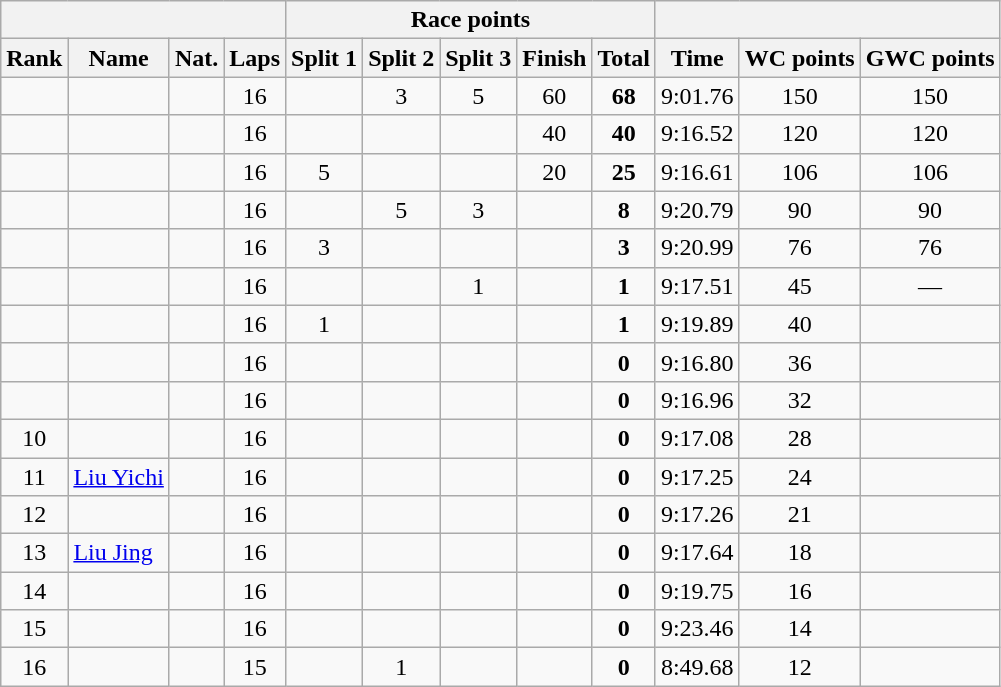<table class="wikitable sortable" style="text-align:center">
<tr>
<th colspan=4></th>
<th colspan=5>Race points</th>
<th colspan=3></th>
</tr>
<tr>
<th>Rank</th>
<th>Name</th>
<th>Nat.</th>
<th>Laps</th>
<th>Split 1</th>
<th>Split 2</th>
<th>Split 3</th>
<th>Finish</th>
<th>Total</th>
<th>Time</th>
<th>WC points</th>
<th>GWC points</th>
</tr>
<tr>
<td></td>
<td align=left></td>
<td></td>
<td>16</td>
<td></td>
<td>3</td>
<td>5</td>
<td>60</td>
<td><strong>68</strong></td>
<td>9:01.76</td>
<td>150</td>
<td>150</td>
</tr>
<tr>
<td></td>
<td align=left></td>
<td></td>
<td>16</td>
<td></td>
<td></td>
<td></td>
<td>40</td>
<td><strong>40</strong></td>
<td>9:16.52</td>
<td>120</td>
<td>120</td>
</tr>
<tr>
<td></td>
<td align=left></td>
<td></td>
<td>16</td>
<td>5</td>
<td></td>
<td></td>
<td>20</td>
<td><strong>25</strong></td>
<td>9:16.61</td>
<td>106</td>
<td>106</td>
</tr>
<tr>
<td></td>
<td align=left></td>
<td></td>
<td>16</td>
<td></td>
<td>5</td>
<td>3</td>
<td></td>
<td><strong>8</strong></td>
<td>9:20.79</td>
<td>90</td>
<td>90</td>
</tr>
<tr>
<td></td>
<td align=left></td>
<td></td>
<td>16</td>
<td>3</td>
<td></td>
<td></td>
<td></td>
<td><strong>3</strong></td>
<td>9:20.99</td>
<td>76</td>
<td>76</td>
</tr>
<tr>
<td></td>
<td align=left></td>
<td></td>
<td>16</td>
<td></td>
<td></td>
<td>1</td>
<td></td>
<td><strong>1</strong></td>
<td>9:17.51</td>
<td>45</td>
<td>—</td>
</tr>
<tr>
<td></td>
<td align=left></td>
<td></td>
<td>16</td>
<td>1</td>
<td></td>
<td></td>
<td></td>
<td><strong>1</strong></td>
<td>9:19.89</td>
<td>40</td>
<td></td>
</tr>
<tr>
<td></td>
<td align=left></td>
<td></td>
<td>16</td>
<td></td>
<td></td>
<td></td>
<td></td>
<td><strong>0</strong></td>
<td>9:16.80</td>
<td>36</td>
<td></td>
</tr>
<tr>
<td></td>
<td align=left></td>
<td></td>
<td>16</td>
<td></td>
<td></td>
<td></td>
<td></td>
<td><strong>0</strong></td>
<td>9:16.96</td>
<td>32</td>
<td></td>
</tr>
<tr>
<td>10</td>
<td align=left></td>
<td></td>
<td>16</td>
<td></td>
<td></td>
<td></td>
<td></td>
<td><strong>0</strong></td>
<td>9:17.08</td>
<td>28</td>
<td></td>
</tr>
<tr>
<td>11</td>
<td align=left><a href='#'>Liu Yichi</a></td>
<td></td>
<td>16</td>
<td></td>
<td></td>
<td></td>
<td></td>
<td><strong>0</strong></td>
<td>9:17.25</td>
<td>24</td>
<td></td>
</tr>
<tr>
<td>12</td>
<td align=left></td>
<td></td>
<td>16</td>
<td></td>
<td></td>
<td></td>
<td></td>
<td><strong>0</strong></td>
<td>9:17.26</td>
<td>21</td>
<td></td>
</tr>
<tr>
<td>13</td>
<td align=left><a href='#'>Liu Jing</a></td>
<td></td>
<td>16</td>
<td></td>
<td></td>
<td></td>
<td></td>
<td><strong>0</strong></td>
<td>9:17.64</td>
<td>18</td>
<td></td>
</tr>
<tr>
<td>14</td>
<td align=left></td>
<td></td>
<td>16</td>
<td></td>
<td></td>
<td></td>
<td></td>
<td><strong>0</strong></td>
<td>9:19.75</td>
<td>16</td>
<td></td>
</tr>
<tr>
<td>15</td>
<td align=left></td>
<td></td>
<td>16</td>
<td></td>
<td></td>
<td></td>
<td></td>
<td><strong>0</strong></td>
<td>9:23.46</td>
<td>14</td>
<td></td>
</tr>
<tr>
<td>16</td>
<td align=left></td>
<td></td>
<td>15</td>
<td></td>
<td>1</td>
<td></td>
<td></td>
<td><strong>0</strong></td>
<td>8:49.68</td>
<td>12</td>
<td></td>
</tr>
</table>
